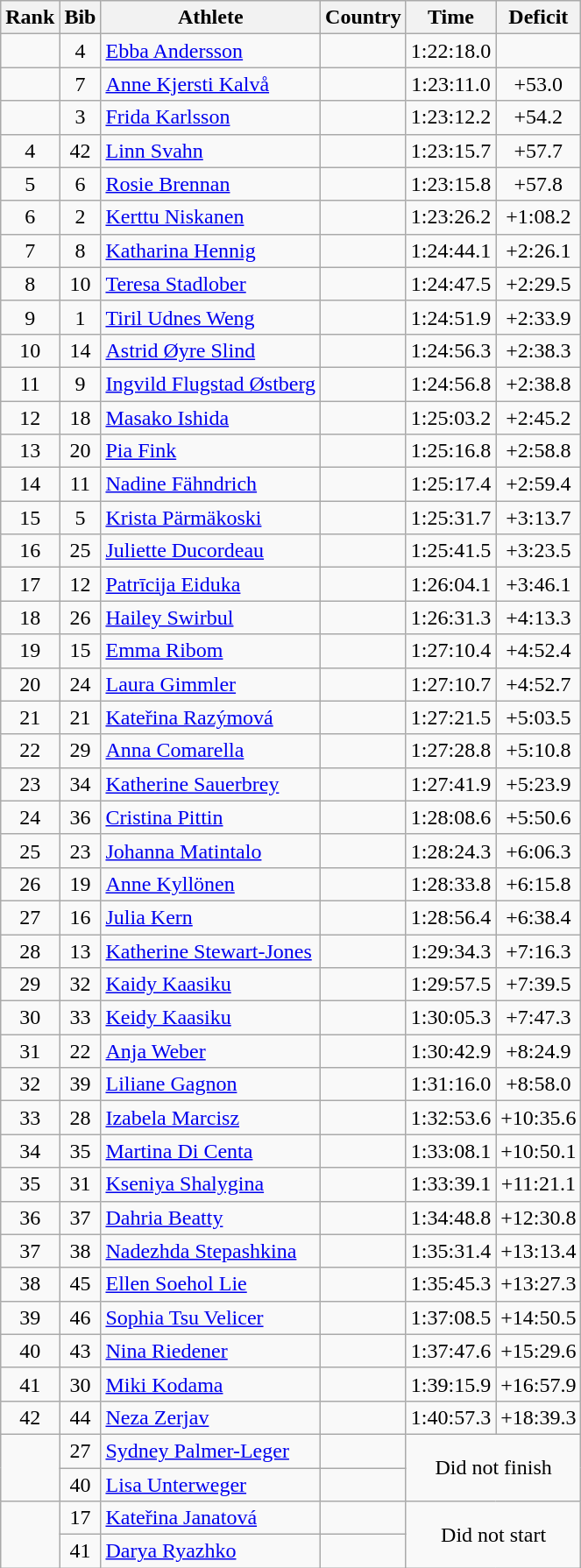<table class="wikitable sortable" style="text-align:center">
<tr>
<th>Rank</th>
<th>Bib</th>
<th>Athlete</th>
<th>Country</th>
<th>Time</th>
<th>Deficit</th>
</tr>
<tr>
<td></td>
<td>4</td>
<td align=left><a href='#'>Ebba Andersson</a></td>
<td align=left></td>
<td>1:22:18.0</td>
<td></td>
</tr>
<tr>
<td></td>
<td>7</td>
<td align=left><a href='#'>Anne Kjersti Kalvå</a></td>
<td align=left></td>
<td>1:23:11.0</td>
<td>+53.0</td>
</tr>
<tr>
<td></td>
<td>3</td>
<td align=left><a href='#'>Frida Karlsson</a></td>
<td align=left></td>
<td>1:23:12.2</td>
<td>+54.2</td>
</tr>
<tr>
<td>4</td>
<td>42</td>
<td align=left><a href='#'>Linn Svahn</a></td>
<td align=left></td>
<td>1:23:15.7</td>
<td>+57.7</td>
</tr>
<tr>
<td>5</td>
<td>6</td>
<td align=left><a href='#'>Rosie Brennan</a></td>
<td align=left></td>
<td>1:23:15.8</td>
<td>+57.8</td>
</tr>
<tr>
<td>6</td>
<td>2</td>
<td align=left><a href='#'>Kerttu Niskanen</a></td>
<td align=left></td>
<td>1:23:26.2</td>
<td>+1:08.2</td>
</tr>
<tr>
<td>7</td>
<td>8</td>
<td align=left><a href='#'>Katharina Hennig</a></td>
<td align=left></td>
<td>1:24:44.1</td>
<td>+2:26.1</td>
</tr>
<tr>
<td>8</td>
<td>10</td>
<td align=left><a href='#'>Teresa Stadlober</a></td>
<td align=left></td>
<td>1:24:47.5</td>
<td>+2:29.5</td>
</tr>
<tr>
<td>9</td>
<td>1</td>
<td align=left><a href='#'>Tiril Udnes Weng</a></td>
<td align=left></td>
<td>1:24:51.9</td>
<td>+2:33.9</td>
</tr>
<tr>
<td>10</td>
<td>14</td>
<td align=left><a href='#'>Astrid Øyre Slind</a></td>
<td align=left></td>
<td>1:24:56.3</td>
<td>+2:38.3</td>
</tr>
<tr>
<td>11</td>
<td>9</td>
<td align=left><a href='#'>Ingvild Flugstad Østberg</a></td>
<td align=left></td>
<td>1:24:56.8</td>
<td>+2:38.8</td>
</tr>
<tr>
<td>12</td>
<td>18</td>
<td align=left><a href='#'>Masako Ishida</a></td>
<td align=left></td>
<td>1:25:03.2</td>
<td>+2:45.2</td>
</tr>
<tr>
<td>13</td>
<td>20</td>
<td align=left><a href='#'>Pia Fink</a></td>
<td align=left></td>
<td>1:25:16.8</td>
<td>+2:58.8</td>
</tr>
<tr>
<td>14</td>
<td>11</td>
<td align=left><a href='#'>Nadine Fähndrich</a></td>
<td align=left></td>
<td>1:25:17.4</td>
<td>+2:59.4</td>
</tr>
<tr>
<td>15</td>
<td>5</td>
<td align=left><a href='#'>Krista Pärmäkoski</a></td>
<td align=left></td>
<td>1:25:31.7</td>
<td>+3:13.7</td>
</tr>
<tr>
<td>16</td>
<td>25</td>
<td align=left><a href='#'>Juliette Ducordeau</a></td>
<td align=left></td>
<td>1:25:41.5</td>
<td>+3:23.5</td>
</tr>
<tr>
<td>17</td>
<td>12</td>
<td align=left><a href='#'>Patrīcija Eiduka</a></td>
<td align=left></td>
<td>1:26:04.1</td>
<td>+3:46.1</td>
</tr>
<tr>
<td>18</td>
<td>26</td>
<td align=left><a href='#'>Hailey Swirbul</a></td>
<td align=left></td>
<td>1:26:31.3</td>
<td>+4:13.3</td>
</tr>
<tr>
<td>19</td>
<td>15</td>
<td align=left><a href='#'>Emma Ribom</a></td>
<td align=left></td>
<td>1:27:10.4</td>
<td>+4:52.4</td>
</tr>
<tr>
<td>20</td>
<td>24</td>
<td align=left><a href='#'>Laura Gimmler</a></td>
<td align=left></td>
<td>1:27:10.7</td>
<td>+4:52.7</td>
</tr>
<tr>
<td>21</td>
<td>21</td>
<td align=left><a href='#'>Kateřina Razýmová</a></td>
<td align=left></td>
<td>1:27:21.5</td>
<td>+5:03.5</td>
</tr>
<tr>
<td>22</td>
<td>29</td>
<td align=left><a href='#'>Anna Comarella</a></td>
<td align=left></td>
<td>1:27:28.8</td>
<td>+5:10.8</td>
</tr>
<tr>
<td>23</td>
<td>34</td>
<td align=left><a href='#'>Katherine Sauerbrey</a></td>
<td align=left></td>
<td>1:27:41.9</td>
<td>+5:23.9</td>
</tr>
<tr>
<td>24</td>
<td>36</td>
<td align=left><a href='#'>Cristina Pittin</a></td>
<td align=left></td>
<td>1:28:08.6</td>
<td>+5:50.6</td>
</tr>
<tr>
<td>25</td>
<td>23</td>
<td align=left><a href='#'>Johanna Matintalo</a></td>
<td align=left></td>
<td>1:28:24.3</td>
<td>+6:06.3</td>
</tr>
<tr>
<td>26</td>
<td>19</td>
<td align=left><a href='#'>Anne Kyllönen</a></td>
<td align=left></td>
<td>1:28:33.8</td>
<td>+6:15.8</td>
</tr>
<tr>
<td>27</td>
<td>16</td>
<td align=left><a href='#'>Julia Kern</a></td>
<td align=left></td>
<td>1:28:56.4</td>
<td>+6:38.4</td>
</tr>
<tr>
<td>28</td>
<td>13</td>
<td align=left><a href='#'>Katherine Stewart-Jones</a></td>
<td align=left></td>
<td>1:29:34.3</td>
<td>+7:16.3</td>
</tr>
<tr>
<td>29</td>
<td>32</td>
<td align=left><a href='#'>Kaidy Kaasiku</a></td>
<td align=left></td>
<td>1:29:57.5</td>
<td>+7:39.5</td>
</tr>
<tr>
<td>30</td>
<td>33</td>
<td align=left><a href='#'>Keidy Kaasiku</a></td>
<td align=left></td>
<td>1:30:05.3</td>
<td>+7:47.3</td>
</tr>
<tr>
<td>31</td>
<td>22</td>
<td align=left><a href='#'>Anja Weber</a></td>
<td align=left></td>
<td>1:30:42.9</td>
<td>+8:24.9</td>
</tr>
<tr>
<td>32</td>
<td>39</td>
<td align=left><a href='#'>Liliane Gagnon</a></td>
<td align=left></td>
<td>1:31:16.0</td>
<td>+8:58.0</td>
</tr>
<tr>
<td>33</td>
<td>28</td>
<td align=left><a href='#'>Izabela Marcisz</a></td>
<td align=left></td>
<td>1:32:53.6</td>
<td>+10:35.6</td>
</tr>
<tr>
<td>34</td>
<td>35</td>
<td align=left><a href='#'>Martina Di Centa</a></td>
<td align=left></td>
<td>1:33:08.1</td>
<td>+10:50.1</td>
</tr>
<tr>
<td>35</td>
<td>31</td>
<td align=left><a href='#'>Kseniya Shalygina</a></td>
<td align=left></td>
<td>1:33:39.1</td>
<td>+11:21.1</td>
</tr>
<tr>
<td>36</td>
<td>37</td>
<td align=left><a href='#'>Dahria Beatty</a></td>
<td align=left></td>
<td>1:34:48.8</td>
<td>+12:30.8</td>
</tr>
<tr>
<td>37</td>
<td>38</td>
<td align=left><a href='#'>Nadezhda Stepashkina</a></td>
<td align=left></td>
<td>1:35:31.4</td>
<td>+13:13.4</td>
</tr>
<tr>
<td>38</td>
<td>45</td>
<td align=left><a href='#'>Ellen Soehol Lie</a></td>
<td align=left></td>
<td>1:35:45.3</td>
<td>+13:27.3</td>
</tr>
<tr>
<td>39</td>
<td>46</td>
<td align=left><a href='#'>Sophia Tsu Velicer</a></td>
<td align=left></td>
<td>1:37:08.5</td>
<td>+14:50.5</td>
</tr>
<tr>
<td>40</td>
<td>43</td>
<td align=left><a href='#'>Nina Riedener</a></td>
<td align=left></td>
<td>1:37:47.6</td>
<td>+15:29.6</td>
</tr>
<tr>
<td>41</td>
<td>30</td>
<td align=left><a href='#'>Miki Kodama</a></td>
<td align=left></td>
<td>1:39:15.9</td>
<td>+16:57.9</td>
</tr>
<tr>
<td>42</td>
<td>44</td>
<td align=left><a href='#'>Neza Zerjav</a></td>
<td align=left></td>
<td>1:40:57.3</td>
<td>+18:39.3</td>
</tr>
<tr>
<td rowspan=2></td>
<td>27</td>
<td align=left><a href='#'>Sydney Palmer-Leger</a></td>
<td align=left></td>
<td colspan=2 rowspan=2>Did not finish</td>
</tr>
<tr>
<td>40</td>
<td align=left><a href='#'>Lisa Unterweger</a></td>
<td align=left></td>
</tr>
<tr>
<td rowspan=2></td>
<td>17</td>
<td align=left><a href='#'>Kateřina Janatová</a></td>
<td align=left></td>
<td colspan=2 rowspan=2>Did not start</td>
</tr>
<tr>
<td>41</td>
<td align=left><a href='#'>Darya Ryazhko</a></td>
<td align=left></td>
</tr>
</table>
